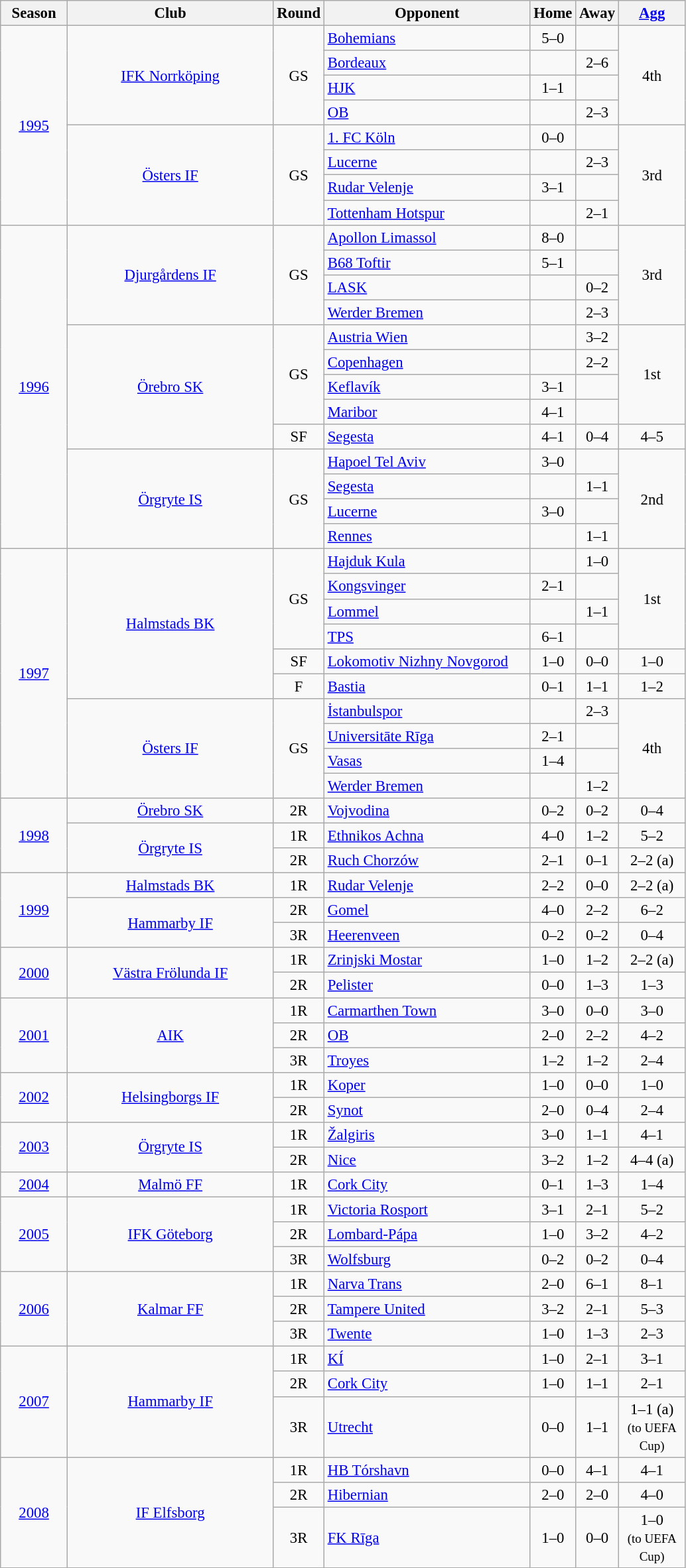<table class="wikitable" style="font-size:95%; text-align: center;">
<tr>
<th style="width:60px;">Season</th>
<th style="width:200px;">Club</th>
<th style="width:30px;">Round</th>
<th style="width:200px;">Opponent</th>
<th style="width:30px;">Home</th>
<th style="width:30px;">Away</th>
<th style="width:60px;"><a href='#'>Agg</a></th>
</tr>
<tr>
<td rowspan=8><a href='#'>1995</a></td>
<td rowspan=4><a href='#'>IFK Norrköping</a></td>
<td rowspan=4>GS</td>
<td align="left"> <a href='#'>Bohemians</a></td>
<td>5–0</td>
<td></td>
<td rowspan=4>4th</td>
</tr>
<tr>
<td align="left"> <a href='#'>Bordeaux</a></td>
<td></td>
<td>2–6</td>
</tr>
<tr>
<td align="left"> <a href='#'>HJK</a></td>
<td>1–1</td>
<td></td>
</tr>
<tr>
<td align="left"> <a href='#'>OB</a></td>
<td></td>
<td>2–3</td>
</tr>
<tr>
<td rowspan=4><a href='#'>Östers IF</a></td>
<td rowspan=4>GS</td>
<td align="left"> <a href='#'>1. FC Köln</a></td>
<td>0–0</td>
<td></td>
<td rowspan=4>3rd</td>
</tr>
<tr>
<td align="left"> <a href='#'>Lucerne</a></td>
<td></td>
<td>2–3</td>
</tr>
<tr>
<td align="left"> <a href='#'>Rudar Velenje</a></td>
<td>3–1</td>
<td></td>
</tr>
<tr>
<td align="left"> <a href='#'>Tottenham Hotspur</a></td>
<td></td>
<td>2–1</td>
</tr>
<tr>
<td rowspan=13><a href='#'>1996</a></td>
<td rowspan=4><a href='#'>Djurgårdens IF</a></td>
<td rowspan=4>GS</td>
<td align="left"> <a href='#'>Apollon Limassol</a></td>
<td>8–0</td>
<td></td>
<td rowspan=4>3rd</td>
</tr>
<tr>
<td align="left"> <a href='#'>B68 Toftir</a></td>
<td>5–1</td>
<td></td>
</tr>
<tr>
<td align="left"> <a href='#'>LASK</a></td>
<td></td>
<td>0–2</td>
</tr>
<tr>
<td align="left"> <a href='#'>Werder Bremen</a></td>
<td></td>
<td>2–3</td>
</tr>
<tr>
<td rowspan=5><a href='#'>Örebro SK</a></td>
<td rowspan=4>GS</td>
<td align="left"> <a href='#'>Austria Wien</a></td>
<td></td>
<td>3–2</td>
<td rowspan=4>1st</td>
</tr>
<tr>
<td align="left"> <a href='#'>Copenhagen</a></td>
<td></td>
<td>2–2</td>
</tr>
<tr>
<td align="left"> <a href='#'>Keflavík</a></td>
<td>3–1</td>
<td></td>
</tr>
<tr>
<td align="left"> <a href='#'>Maribor</a></td>
<td>4–1</td>
<td></td>
</tr>
<tr>
<td>SF</td>
<td align="left"> <a href='#'>Segesta</a></td>
<td>4–1</td>
<td>0–4</td>
<td>4–5</td>
</tr>
<tr>
<td rowspan=4><a href='#'>Örgryte IS</a></td>
<td rowspan=4>GS</td>
<td align="left"> <a href='#'>Hapoel Tel Aviv</a></td>
<td>3–0</td>
<td></td>
<td rowspan=4>2nd</td>
</tr>
<tr>
<td align="left"> <a href='#'>Segesta</a></td>
<td></td>
<td>1–1</td>
</tr>
<tr>
<td align="left"> <a href='#'>Lucerne</a></td>
<td>3–0</td>
<td></td>
</tr>
<tr>
<td align="left"> <a href='#'>Rennes</a></td>
<td></td>
<td>1–1</td>
</tr>
<tr>
<td rowspan=10><a href='#'>1997</a></td>
<td rowspan=6><a href='#'>Halmstads BK</a></td>
<td rowspan=4>GS</td>
<td align="left"> <a href='#'>Hajduk Kula</a></td>
<td></td>
<td>1–0</td>
<td rowspan=4>1st</td>
</tr>
<tr>
<td align="left"> <a href='#'>Kongsvinger</a></td>
<td>2–1</td>
<td></td>
</tr>
<tr>
<td align="left"> <a href='#'>Lommel</a></td>
<td></td>
<td>1–1</td>
</tr>
<tr>
<td align="left"> <a href='#'>TPS</a></td>
<td>6–1</td>
<td></td>
</tr>
<tr>
<td>SF</td>
<td align="left"> <a href='#'>Lokomotiv Nizhny Novgorod</a></td>
<td>1–0</td>
<td>0–0</td>
<td>1–0</td>
</tr>
<tr>
<td>F</td>
<td align="left"> <a href='#'>Bastia</a></td>
<td>0–1</td>
<td>1–1</td>
<td>1–2</td>
</tr>
<tr>
<td rowspan=4><a href='#'>Östers IF</a></td>
<td rowspan=4>GS</td>
<td align="left"> <a href='#'>İstanbulspor</a></td>
<td></td>
<td>2–3</td>
<td rowspan=4>4th</td>
</tr>
<tr>
<td align="left"> <a href='#'>Universitāte Rīga</a></td>
<td>2–1</td>
<td></td>
</tr>
<tr>
<td align="left"> <a href='#'>Vasas</a></td>
<td>1–4</td>
<td></td>
</tr>
<tr>
<td align="left"> <a href='#'>Werder Bremen</a></td>
<td></td>
<td>1–2</td>
</tr>
<tr>
<td rowspan=3><a href='#'>1998</a></td>
<td><a href='#'>Örebro SK</a></td>
<td>2R</td>
<td align="left"> <a href='#'>Vojvodina</a></td>
<td>0–2</td>
<td>0–2</td>
<td>0–4</td>
</tr>
<tr>
<td rowspan=2><a href='#'>Örgryte IS</a></td>
<td>1R</td>
<td align="left"> <a href='#'>Ethnikos Achna</a></td>
<td>4–0</td>
<td>1–2</td>
<td>5–2</td>
</tr>
<tr>
<td>2R</td>
<td style="text-align:left;"> <a href='#'>Ruch Chorzów</a></td>
<td>2–1</td>
<td>0–1</td>
<td>2–2 (a)</td>
</tr>
<tr>
<td rowspan=3><a href='#'>1999</a></td>
<td><a href='#'>Halmstads BK</a></td>
<td>1R</td>
<td align="left"> <a href='#'>Rudar Velenje</a></td>
<td>2–2</td>
<td>0–0</td>
<td>2–2 (a)</td>
</tr>
<tr>
<td rowspan=2><a href='#'>Hammarby IF</a></td>
<td>2R</td>
<td align="left"> <a href='#'>Gomel</a></td>
<td>4–0</td>
<td>2–2</td>
<td>6–2</td>
</tr>
<tr>
<td>3R</td>
<td align="left"> <a href='#'>Heerenveen</a></td>
<td>0–2</td>
<td>0–2</td>
<td>0–4</td>
</tr>
<tr>
<td rowspan=2><a href='#'>2000</a></td>
<td rowspan=2><a href='#'>Västra Frölunda IF</a></td>
<td>1R</td>
<td align="left"> <a href='#'>Zrinjski Mostar</a></td>
<td>1–0</td>
<td>1–2</td>
<td>2–2 (a)</td>
</tr>
<tr>
<td>2R</td>
<td align="left"> <a href='#'>Pelister</a></td>
<td>0–0</td>
<td>1–3</td>
<td>1–3</td>
</tr>
<tr>
<td rowspan=3><a href='#'>2001</a></td>
<td rowspan=3><a href='#'>AIK</a></td>
<td>1R</td>
<td align="left"> <a href='#'>Carmarthen Town</a></td>
<td>3–0</td>
<td>0–0</td>
<td>3–0</td>
</tr>
<tr>
<td>2R</td>
<td align="left"> <a href='#'>OB</a></td>
<td>2–0</td>
<td>2–2</td>
<td>4–2</td>
</tr>
<tr>
<td>3R</td>
<td align="left"> <a href='#'>Troyes</a></td>
<td>1–2</td>
<td>1–2</td>
<td>2–4</td>
</tr>
<tr>
<td rowspan=2><a href='#'>2002</a></td>
<td rowspan=2><a href='#'>Helsingborgs IF</a></td>
<td>1R</td>
<td align="left"> <a href='#'>Koper</a></td>
<td>1–0</td>
<td>0–0</td>
<td>1–0</td>
</tr>
<tr>
<td>2R</td>
<td align="left"> <a href='#'>Synot</a></td>
<td>2–0</td>
<td>0–4</td>
<td>2–4</td>
</tr>
<tr>
<td rowspan=2><a href='#'>2003</a></td>
<td rowspan=2><a href='#'>Örgryte IS</a></td>
<td>1R</td>
<td align="left"> <a href='#'>Žalgiris</a></td>
<td>3–0</td>
<td>1–1</td>
<td>4–1</td>
</tr>
<tr>
<td>2R</td>
<td align="left"> <a href='#'>Nice</a></td>
<td>3–2</td>
<td>1–2</td>
<td>4–4 (a)</td>
</tr>
<tr>
<td><a href='#'>2004</a></td>
<td><a href='#'>Malmö FF</a></td>
<td>1R</td>
<td align="left"> <a href='#'>Cork City</a></td>
<td>0–1</td>
<td>1–3</td>
<td>1–4</td>
</tr>
<tr>
<td rowspan=3><a href='#'>2005</a></td>
<td rowspan=3><a href='#'>IFK Göteborg</a></td>
<td>1R</td>
<td align="left"> <a href='#'>Victoria Rosport</a></td>
<td>3–1</td>
<td>2–1</td>
<td>5–2</td>
</tr>
<tr>
<td>2R</td>
<td align="left"> <a href='#'>Lombard-Pápa</a></td>
<td>1–0</td>
<td>3–2</td>
<td>4–2</td>
</tr>
<tr>
<td>3R</td>
<td align="left"> <a href='#'>Wolfsburg</a></td>
<td>0–2</td>
<td>0–2</td>
<td>0–4</td>
</tr>
<tr>
<td rowspan=3><a href='#'>2006</a></td>
<td rowspan=3><a href='#'>Kalmar FF</a></td>
<td>1R</td>
<td align="left"> <a href='#'>Narva Trans</a></td>
<td>2–0</td>
<td>6–1</td>
<td>8–1</td>
</tr>
<tr>
<td>2R</td>
<td align="left"> <a href='#'>Tampere United</a></td>
<td>3–2</td>
<td>2–1</td>
<td>5–3</td>
</tr>
<tr>
<td>3R</td>
<td align="left"> <a href='#'>Twente</a></td>
<td>1–0</td>
<td>1–3</td>
<td>2–3</td>
</tr>
<tr>
<td rowspan=3><a href='#'>2007</a></td>
<td rowspan=3><a href='#'>Hammarby IF</a></td>
<td>1R</td>
<td align="left"> <a href='#'>KÍ</a></td>
<td>1–0</td>
<td>2–1</td>
<td>3–1</td>
</tr>
<tr>
<td>2R</td>
<td align="left"> <a href='#'>Cork City</a></td>
<td>1–0</td>
<td>1–1</td>
<td>2–1</td>
</tr>
<tr>
<td>3R</td>
<td align="left"> <a href='#'>Utrecht</a></td>
<td>0–0</td>
<td>1–1</td>
<td>1–1 (a)<br><small>(to UEFA Cup)</small></td>
</tr>
<tr>
<td rowspan=3><a href='#'>2008</a></td>
<td rowspan=3><a href='#'>IF Elfsborg</a></td>
<td>1R</td>
<td align="left"> <a href='#'>HB Tórshavn</a></td>
<td>0–0</td>
<td>4–1</td>
<td>4–1</td>
</tr>
<tr>
<td>2R</td>
<td align="left"> <a href='#'>Hibernian</a></td>
<td>2–0</td>
<td>2–0</td>
<td>4–0</td>
</tr>
<tr>
<td>3R</td>
<td align="left"> <a href='#'>FK Rīga</a></td>
<td>1–0</td>
<td>0–0</td>
<td>1–0<br><small>(to UEFA Cup)</small></td>
</tr>
</table>
